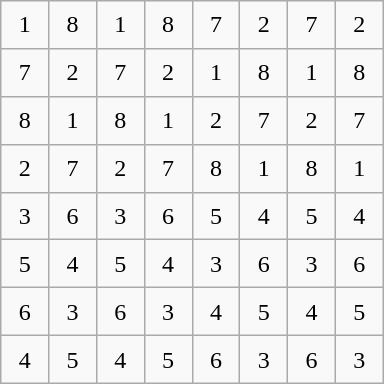<table class="wikitable" style="margin-left:auto;margin-right:auto;text-align:center;width:16em;height:16em;table-layout:fixed;">
<tr>
<td>1</td>
<td>8</td>
<td>1</td>
<td>8</td>
<td>7</td>
<td>2</td>
<td>7</td>
<td>2</td>
</tr>
<tr>
<td>7</td>
<td>2</td>
<td>7</td>
<td>2</td>
<td>1</td>
<td>8</td>
<td>1</td>
<td>8</td>
</tr>
<tr>
<td>8</td>
<td>1</td>
<td>8</td>
<td>1</td>
<td>2</td>
<td>7</td>
<td>2</td>
<td>7</td>
</tr>
<tr>
<td>2</td>
<td>7</td>
<td>2</td>
<td>7</td>
<td>8</td>
<td>1</td>
<td>8</td>
<td>1</td>
</tr>
<tr>
<td>3</td>
<td>6</td>
<td>3</td>
<td>6</td>
<td>5</td>
<td>4</td>
<td>5</td>
<td>4</td>
</tr>
<tr>
<td>5</td>
<td>4</td>
<td>5</td>
<td>4</td>
<td>3</td>
<td>6</td>
<td>3</td>
<td>6</td>
</tr>
<tr>
<td>6</td>
<td>3</td>
<td>6</td>
<td>3</td>
<td>4</td>
<td>5</td>
<td>4</td>
<td>5</td>
</tr>
<tr>
<td>4</td>
<td>5</td>
<td>4</td>
<td>5</td>
<td>6</td>
<td>3</td>
<td>6</td>
<td>3</td>
</tr>
</table>
